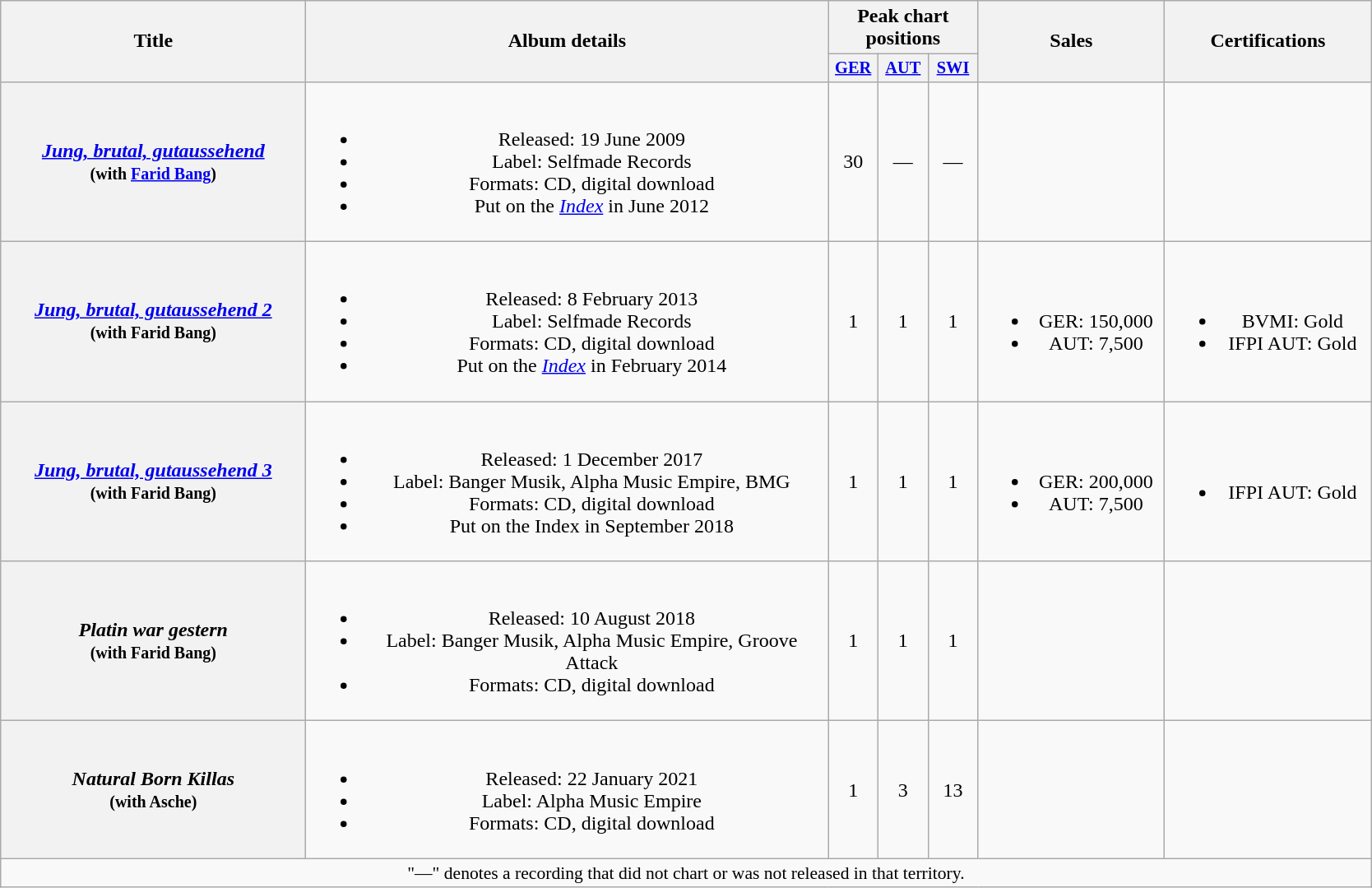<table class="wikitable plainrowheaders" style="text-align:center;">
<tr>
<th scope="col" rowspan="2" style="width:15em;">Title</th>
<th scope="col" rowspan="2" style="width:26em;">Album details</th>
<th scope="col" colspan="3">Peak chart positions</th>
<th scope="col" rowspan="2" style="width:9em;">Sales</th>
<th scope="col" rowspan="2" style="width:10em;">Certifications</th>
</tr>
<tr>
<th style="width:2.5em; font-size:85%"><a href='#'>GER</a><br></th>
<th style="width:2.5em; font-size:85%"><a href='#'>AUT</a><br></th>
<th style="width:2.5em; font-size:85%"><a href='#'>SWI</a><br></th>
</tr>
<tr>
<th scope="row"><em><a href='#'>Jung, brutal, gutaussehend</a></em><br><small>(with <a href='#'>Farid Bang</a>)</small></th>
<td><br><ul><li>Released: 19 June 2009</li><li>Label: Selfmade Records</li><li>Formats: CD, digital download</li><li>Put on the <em><a href='#'>Index</a></em> in June 2012</li></ul></td>
<td>30</td>
<td>—</td>
<td>—</td>
<td></td>
<td></td>
</tr>
<tr>
<th scope="row"><em><a href='#'>Jung, brutal, gutaussehend 2</a></em><br><small>(with Farid Bang)</small></th>
<td><br><ul><li>Released: 8 February 2013</li><li>Label: Selfmade Records</li><li>Formats: CD, digital download</li><li>Put on the <em><a href='#'>Index</a></em> in February 2014</li></ul></td>
<td>1</td>
<td>1</td>
<td>1</td>
<td><br><ul><li>GER: 150,000</li><li>AUT: 7,500</li></ul></td>
<td><br><ul><li>BVMI: Gold</li><li>IFPI AUT: Gold</li></ul></td>
</tr>
<tr>
<th scope="row"><em><a href='#'>Jung, brutal, gutaussehend 3</a></em><br><small>(with Farid Bang)</small></th>
<td><br><ul><li>Released: 1 December 2017</li><li>Label: Banger Musik, Alpha Music Empire, BMG</li><li>Formats: CD, digital download</li><li>Put on the Index in September 2018</li></ul></td>
<td>1</td>
<td>1</td>
<td>1</td>
<td><br><ul><li>GER: 200,000</li><li>AUT: 7,500</li></ul></td>
<td><br><ul><li>IFPI AUT: Gold</li></ul></td>
</tr>
<tr>
<th scope="row"><em>Platin war gestern</em><br><small>(with Farid Bang)</small></th>
<td><br><ul><li>Released: 10 August 2018</li><li>Label: Banger Musik, Alpha Music Empire, Groove Attack</li><li>Formats: CD, digital download</li></ul></td>
<td>1</td>
<td>1</td>
<td>1</td>
<td></td>
<td></td>
</tr>
<tr>
<th scope="row"><em>Natural Born Killas</em><br><small>(with Asche)</small></th>
<td><br><ul><li>Released: 22 January 2021</li><li>Label: Alpha Music Empire</li><li>Formats: CD, digital download</li></ul></td>
<td>1</td>
<td>3</td>
<td>13</td>
<td></td>
<td></td>
</tr>
<tr>
<td colspan="7" style="font-size:90%">"—" denotes a recording that did not chart or was not released in that territory.</td>
</tr>
</table>
